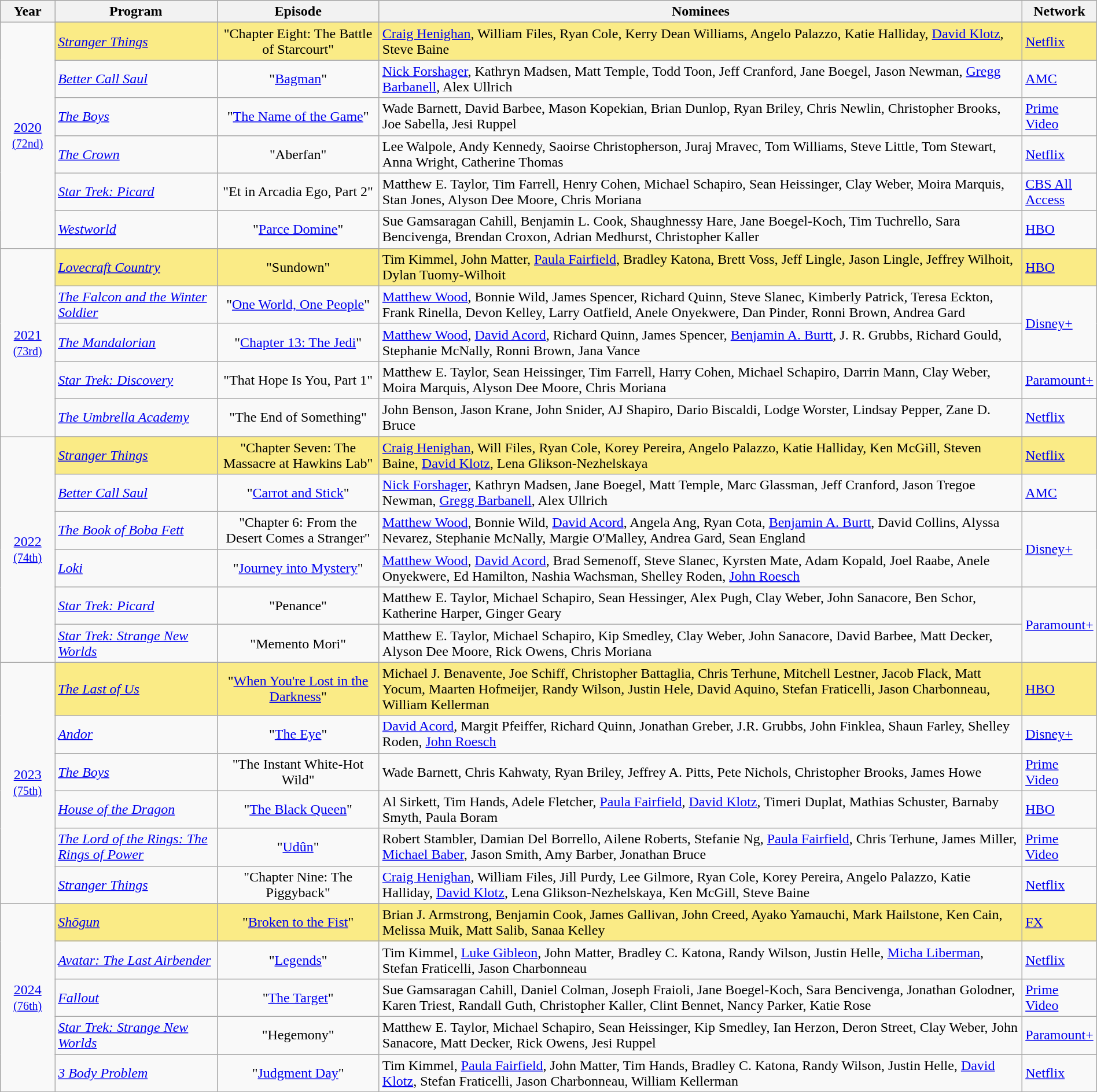<table class="wikitable" style="width:100%">
<tr bgcolor="#bebebe">
<th width="5%">Year</th>
<th width="15%">Program</th>
<th width="15%">Episode</th>
<th width="60%">Nominees</th>
<th width="5%">Network</th>
</tr>
<tr>
<td rowspan=7 style="text-align:center"><a href='#'>2020</a><br><small><a href='#'>(72nd)</a></small><br></td>
</tr>
<tr style="background:#FAEB86;">
<td><em><a href='#'>Stranger Things</a></em></td>
<td align=center>"Chapter Eight: The Battle of Starcourt"</td>
<td><a href='#'>Craig Henighan</a>, William Files, Ryan Cole, Kerry Dean Williams, Angelo Palazzo, Katie Halliday, <a href='#'>David Klotz</a>, Steve Baine</td>
<td><a href='#'>Netflix</a></td>
</tr>
<tr>
<td><em><a href='#'>Better Call Saul</a></em></td>
<td align=center>"<a href='#'>Bagman</a>"</td>
<td><a href='#'>Nick Forshager</a>, Kathryn Madsen, Matt Temple, Todd Toon, Jeff Cranford, Jane Boegel, Jason Newman, <a href='#'>Gregg Barbanell</a>, Alex Ullrich</td>
<td><a href='#'>AMC</a></td>
</tr>
<tr>
<td><em><a href='#'>The Boys</a></em></td>
<td align=center>"<a href='#'>The Name of the Game</a>"</td>
<td>Wade Barnett, David Barbee, Mason Kopekian, Brian Dunlop, Ryan Briley, Chris Newlin, Christopher Brooks, Joe Sabella, Jesi Ruppel</td>
<td><a href='#'>Prime Video</a></td>
</tr>
<tr>
<td><em><a href='#'>The Crown</a></em></td>
<td align=center>"Aberfan"</td>
<td>Lee Walpole, Andy Kennedy, Saoirse Christopherson, Juraj Mravec, Tom Williams, Steve Little, Tom Stewart, Anna Wright, Catherine Thomas</td>
<td><a href='#'>Netflix</a></td>
</tr>
<tr>
<td><em><a href='#'>Star Trek: Picard</a></em></td>
<td align=center>"Et in Arcadia Ego, Part 2"</td>
<td>Matthew E. Taylor, Tim Farrell, Henry Cohen, Michael Schapiro, Sean Heissinger, Clay Weber, Moira Marquis, Stan Jones, Alyson Dee Moore, Chris Moriana</td>
<td><a href='#'>CBS All Access</a></td>
</tr>
<tr>
<td><em><a href='#'>Westworld</a></em></td>
<td align=center>"<a href='#'>Parce Domine</a>"</td>
<td>Sue Gamsaragan Cahill, Benjamin L. Cook, Shaughnessy Hare, Jane Boegel-Koch, Tim Tuchrello, Sara Bencivenga, Brendan Croxon, Adrian Medhurst, Christopher Kaller</td>
<td><a href='#'>HBO</a></td>
</tr>
<tr>
<td rowspan=6 style="text-align:center"><a href='#'>2021</a><br><small><a href='#'>(73rd)</a></small><br></td>
</tr>
<tr style="background:#FAEB86;">
<td><em><a href='#'>Lovecraft Country</a></em></td>
<td align=center>"Sundown"</td>
<td>Tim Kimmel, John Matter, <a href='#'>Paula Fairfield</a>, Bradley Katona, Brett Voss, Jeff Lingle, Jason Lingle, Jeffrey Wilhoit, Dylan Tuomy-Wilhoit</td>
<td><a href='#'>HBO</a></td>
</tr>
<tr>
<td><em><a href='#'>The Falcon and the Winter Soldier</a></em></td>
<td align=center>"<a href='#'>One World, One People</a>"</td>
<td><a href='#'>Matthew Wood</a>, Bonnie Wild, James Spencer, Richard Quinn, Steve Slanec, Kimberly Patrick, Teresa Eckton, Frank Rinella, Devon Kelley, Larry Oatfield, Anele Onyekwere, Dan Pinder, Ronni Brown, Andrea Gard</td>
<td rowspan=2><a href='#'>Disney+</a></td>
</tr>
<tr>
<td><em><a href='#'>The Mandalorian</a></em></td>
<td align=center>"<a href='#'>Chapter 13: The Jedi</a>"</td>
<td><a href='#'>Matthew Wood</a>, <a href='#'>David Acord</a>, Richard Quinn, James Spencer, <a href='#'>Benjamin A. Burtt</a>, J. R. Grubbs, Richard Gould, Stephanie McNally, Ronni Brown, Jana Vance</td>
</tr>
<tr>
<td><em><a href='#'>Star Trek: Discovery</a></em></td>
<td align=center>"That Hope Is You, Part 1"</td>
<td>Matthew E. Taylor, Sean Heissinger, Tim Farrell, Harry Cohen, Michael Schapiro, Darrin Mann, Clay Weber, Moira Marquis, Alyson Dee Moore, Chris Moriana</td>
<td><a href='#'>Paramount+</a></td>
</tr>
<tr>
<td><em><a href='#'>The Umbrella Academy</a></em></td>
<td align=center>"The End of Something"</td>
<td>John Benson, Jason Krane, John Snider, AJ Shapiro, Dario Biscaldi, Lodge Worster, Lindsay Pepper, Zane D. Bruce</td>
<td><a href='#'>Netflix</a></td>
</tr>
<tr>
<td rowspan=7 style="text-align:center"><a href='#'>2022</a><br><small><a href='#'>(74th)</a></small><br></td>
</tr>
<tr style="background:#FAEB86;">
<td><em><a href='#'>Stranger Things</a></em></td>
<td align=center>"Chapter Seven: The Massacre at Hawkins Lab"</td>
<td><a href='#'>Craig Henighan</a>, Will Files, Ryan Cole, Korey Pereira, Angelo Palazzo, Katie Halliday, Ken McGill, Steven Baine, <a href='#'>David Klotz</a>, Lena Glikson-Nezhelskaya</td>
<td><a href='#'>Netflix</a></td>
</tr>
<tr>
<td><em><a href='#'>Better Call Saul</a></em></td>
<td align=center>"<a href='#'>Carrot and Stick</a>"</td>
<td><a href='#'>Nick Forshager</a>, Kathryn Madsen, Jane Boegel, Matt Temple, Marc Glassman, Jeff Cranford, Jason Tregoe Newman, <a href='#'>Gregg Barbanell</a>, Alex Ullrich</td>
<td><a href='#'>AMC</a></td>
</tr>
<tr>
<td><em><a href='#'>The Book of Boba Fett</a></em></td>
<td align=center>"Chapter 6: From the Desert Comes a Stranger"</td>
<td><a href='#'>Matthew Wood</a>, Bonnie Wild, <a href='#'>David Acord</a>, Angela Ang, Ryan Cota, <a href='#'>Benjamin A. Burtt</a>, David Collins, Alyssa Nevarez, Stephanie McNally, Margie O'Malley, Andrea Gard, Sean England</td>
<td rowspan=2><a href='#'>Disney+</a></td>
</tr>
<tr>
<td><em><a href='#'>Loki</a></em></td>
<td align=center>"<a href='#'>Journey into Mystery</a>"</td>
<td><a href='#'>Matthew Wood</a>, <a href='#'>David Acord</a>, Brad Semenoff, Steve Slanec, Kyrsten Mate, Adam Kopald, Joel Raabe, Anele Onyekwere, Ed Hamilton, Nashia Wachsman, Shelley Roden, <a href='#'>John Roesch</a></td>
</tr>
<tr>
<td><em><a href='#'>Star Trek: Picard</a></em></td>
<td align=center>"Penance"</td>
<td>Matthew E. Taylor, Michael Schapiro, Sean Hessinger, Alex Pugh, Clay Weber, John Sanacore, Ben Schor, Katherine Harper, Ginger Geary</td>
<td rowspan=2><a href='#'>Paramount+</a></td>
</tr>
<tr>
<td><em><a href='#'>Star Trek: Strange New Worlds</a></em></td>
<td align=center>"Memento Mori"</td>
<td>Matthew E. Taylor, Michael Schapiro, Kip Smedley, Clay Weber, John Sanacore, David Barbee, Matt Decker, Alyson Dee Moore, Rick Owens, Chris Moriana</td>
</tr>
<tr>
<td rowspan=7 style="text-align:center"><a href='#'>2023</a><br><small><a href='#'>(75th)</a></small><br></td>
</tr>
<tr style="background:#FAEB86;">
<td><em><a href='#'>The Last of Us</a></em></td>
<td align=center>"<a href='#'>When You're Lost in the Darkness</a>"</td>
<td>Michael J. Benavente, Joe Schiff, Christopher Battaglia, Chris Terhune, Mitchell Lestner, Jacob Flack, Matt Yocum, Maarten Hofmeijer, Randy Wilson, Justin Hele, David Aquino, Stefan Fraticelli, Jason Charbonneau, William Kellerman</td>
<td><a href='#'>HBO</a></td>
</tr>
<tr>
<td><em><a href='#'>Andor</a></em></td>
<td align=center>"<a href='#'>The Eye</a>"</td>
<td><a href='#'>David Acord</a>, Margit Pfeiffer, Richard Quinn, Jonathan Greber, J.R. Grubbs, John Finklea, Shaun Farley, Shelley Roden, <a href='#'>John Roesch</a></td>
<td><a href='#'>Disney+</a></td>
</tr>
<tr>
<td><em><a href='#'>The Boys</a></em></td>
<td align=center>"The Instant White-Hot Wild"</td>
<td>Wade Barnett, Chris Kahwaty, Ryan Briley, Jeffrey A. Pitts, Pete Nichols, Christopher Brooks, James Howe</td>
<td><a href='#'>Prime Video</a></td>
</tr>
<tr>
<td><em><a href='#'>House of the Dragon</a></em></td>
<td align=center>"<a href='#'>The Black Queen</a>"</td>
<td>Al Sirkett, Tim Hands, Adele Fletcher, <a href='#'>Paula Fairfield</a>, <a href='#'>David Klotz</a>, Timeri Duplat, Mathias Schuster, Barnaby Smyth, Paula Boram</td>
<td><a href='#'>HBO</a></td>
</tr>
<tr>
<td><em><a href='#'>The Lord of the Rings: The Rings of Power</a></em></td>
<td align=center>"<a href='#'>Udûn</a>"</td>
<td>Robert Stambler, Damian Del Borrello, Ailene Roberts, Stefanie Ng, <a href='#'>Paula Fairfield</a>, Chris Terhune, James Miller, <a href='#'>Michael Baber</a>, Jason Smith, Amy Barber, Jonathan Bruce</td>
<td><a href='#'>Prime Video</a></td>
</tr>
<tr>
<td><em><a href='#'>Stranger Things</a></em></td>
<td align=center>"Chapter Nine: The Piggyback"</td>
<td><a href='#'>Craig Henighan</a>, William Files, Jill Purdy, Lee Gilmore, Ryan Cole, Korey Pereira, Angelo Palazzo, Katie Halliday, <a href='#'>David Klotz</a>, Lena Glikson-Nezhelskaya, Ken McGill, Steve Baine</td>
<td><a href='#'>Netflix</a></td>
</tr>
<tr>
<td rowspan=6 style="text-align:center"><a href='#'>2024</a><br><small><a href='#'>(76th)</a></small><br></td>
</tr>
<tr style="background:#FAEB86;">
<td><em><a href='#'>Shōgun</a></em></td>
<td align=center>"<a href='#'>Broken to the Fist</a>"</td>
<td>Brian J. Armstrong, Benjamin Cook, James Gallivan, John Creed, Ayako Yamauchi, Mark Hailstone, Ken Cain, Melissa Muik, Matt Salib, Sanaa Kelley</td>
<td><a href='#'>FX</a></td>
</tr>
<tr>
<td><em><a href='#'>Avatar: The Last Airbender</a></em></td>
<td align=center>"<a href='#'>Legends</a>"</td>
<td>Tim Kimmel, <a href='#'>Luke Gibleon</a>, John Matter, Bradley C. Katona, Randy Wilson, Justin Helle, <a href='#'>Micha Liberman</a>, Stefan Fraticelli, Jason Charbonneau</td>
<td><a href='#'>Netflix</a></td>
</tr>
<tr>
<td><em><a href='#'>Fallout</a></em></td>
<td align=center>"<a href='#'>The Target</a>"</td>
<td>Sue Gamsaragan Cahill, Daniel Colman, Joseph Fraioli, Jane Boegel-Koch, Sara Bencivenga, Jonathan Golodner, Karen Triest, Randall Guth, Christopher Kaller, Clint Bennet, Nancy Parker, Katie Rose</td>
<td><a href='#'>Prime Video</a></td>
</tr>
<tr>
<td><em><a href='#'>Star Trek: Strange New Worlds</a></em></td>
<td align=center>"Hegemony"</td>
<td>Matthew E. Taylor, Michael Schapiro, Sean Heissinger, Kip Smedley, Ian Herzon, Deron Street, Clay Weber, John Sanacore, Matt Decker, Rick Owens, Jesi Ruppel</td>
<td><a href='#'>Paramount+</a></td>
</tr>
<tr>
<td><em><a href='#'>3 Body Problem</a></em></td>
<td align=center>"<a href='#'>Judgment Day</a>"</td>
<td>Tim Kimmel, <a href='#'>Paula Fairfield</a>, John Matter, Tim Hands, Bradley C. Katona, Randy Wilson, Justin Helle, <a href='#'>David Klotz</a>, Stefan Fraticelli, Jason Charbonneau, William Kellerman</td>
<td><a href='#'>Netflix</a></td>
</tr>
</table>
